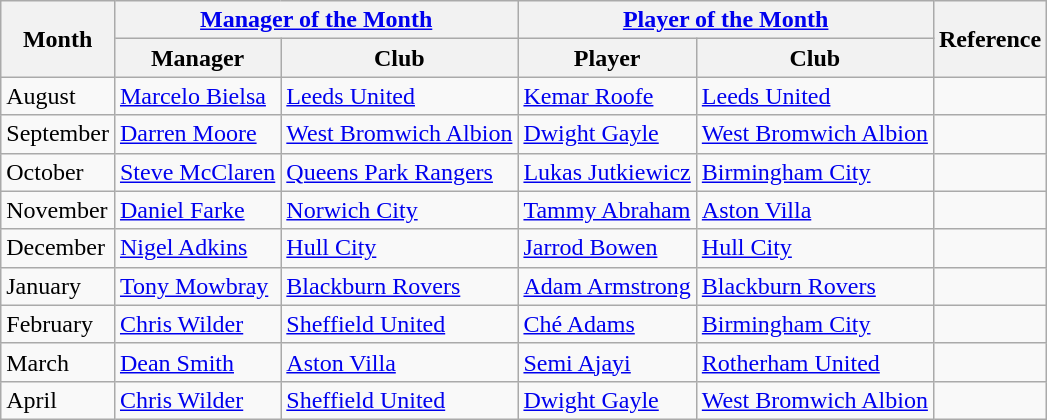<table class="wikitable">
<tr>
<th rowspan="2">Month</th>
<th colspan="2"><a href='#'>Manager of the Month</a></th>
<th colspan="2"><a href='#'>Player of the Month</a></th>
<th rowspan="2">Reference</th>
</tr>
<tr>
<th>Manager</th>
<th>Club</th>
<th>Player</th>
<th>Club</th>
</tr>
<tr>
<td>August</td>
<td> <a href='#'>Marcelo Bielsa</a></td>
<td><a href='#'>Leeds United</a></td>
<td> <a href='#'>Kemar Roofe</a></td>
<td><a href='#'>Leeds United</a></td>
<td></td>
</tr>
<tr>
<td>September</td>
<td> <a href='#'>Darren Moore</a></td>
<td><a href='#'>West Bromwich Albion</a></td>
<td> <a href='#'>Dwight Gayle</a></td>
<td><a href='#'>West Bromwich Albion</a></td>
<td></td>
</tr>
<tr>
<td>October</td>
<td> <a href='#'>Steve McClaren</a></td>
<td><a href='#'>Queens Park Rangers</a></td>
<td> <a href='#'>Lukas Jutkiewicz</a></td>
<td><a href='#'>Birmingham City</a></td>
<td></td>
</tr>
<tr>
<td>November</td>
<td> <a href='#'>Daniel Farke</a></td>
<td><a href='#'>Norwich City</a></td>
<td> <a href='#'>Tammy Abraham</a></td>
<td><a href='#'>Aston Villa</a></td>
<td></td>
</tr>
<tr>
<td>December</td>
<td> <a href='#'>Nigel Adkins</a></td>
<td><a href='#'>Hull City</a></td>
<td> <a href='#'>Jarrod Bowen</a></td>
<td><a href='#'>Hull City</a></td>
<td></td>
</tr>
<tr>
<td>January</td>
<td> <a href='#'>Tony Mowbray</a></td>
<td><a href='#'>Blackburn Rovers</a></td>
<td> <a href='#'>Adam Armstrong</a></td>
<td><a href='#'>Blackburn Rovers</a></td>
<td></td>
</tr>
<tr>
<td>February</td>
<td> <a href='#'>Chris Wilder</a></td>
<td><a href='#'>Sheffield United</a></td>
<td> <a href='#'>Ché Adams</a></td>
<td><a href='#'>Birmingham City</a></td>
<td></td>
</tr>
<tr>
<td>March</td>
<td> <a href='#'>Dean Smith</a></td>
<td><a href='#'>Aston Villa</a></td>
<td> <a href='#'>Semi Ajayi</a></td>
<td><a href='#'>Rotherham United</a></td>
<td></td>
</tr>
<tr>
<td>April</td>
<td> <a href='#'>Chris Wilder</a></td>
<td><a href='#'>Sheffield United</a></td>
<td> <a href='#'>Dwight Gayle</a></td>
<td><a href='#'>West Bromwich Albion</a></td>
<td></td>
</tr>
</table>
